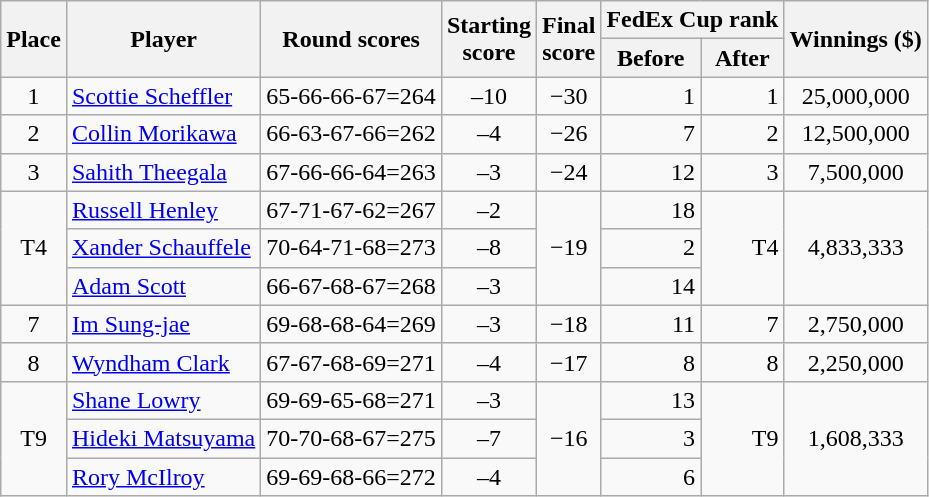<table class=wikitable>
<tr>
<th rowspan=2>Place</th>
<th rowspan=2>Player</th>
<th rowspan=2>Round scores</th>
<th rowspan=2>Starting<br>score</th>
<th rowspan=2>Final<br>score</th>
<th colspan=2>FedEx Cup rank</th>
<th rowspan=2>Winnings ($)</th>
</tr>
<tr>
<th>Before</th>
<th>After</th>
</tr>
<tr>
<td align=center>1</td>
<td> <a href='#'>Scottie Scheffler</a></td>
<td align=center>65-66-66-67=264</td>
<td align=center>–10</td>
<td align=center>−30</td>
<td align=right>1</td>
<td align=right>1</td>
<td align=center>25,000,000</td>
</tr>
<tr>
<td align=center>2</td>
<td> <a href='#'>Collin Morikawa</a></td>
<td align=center>66-63-67-66=262</td>
<td align=center>–4</td>
<td align=center>−26</td>
<td align=right>7</td>
<td align=right>2</td>
<td align=center>12,500,000</td>
</tr>
<tr>
<td align=center>3</td>
<td> <a href='#'>Sahith Theegala</a></td>
<td align=center>67-66-66-64=263</td>
<td align=center>–3</td>
<td align=center>−24</td>
<td align=right>12</td>
<td align=right>3</td>
<td align=center>7,500,000</td>
</tr>
<tr>
<td rowspan=3 align=center>T4</td>
<td> <a href='#'>Russell Henley</a></td>
<td align=center>67-71-67-62=267</td>
<td align=center>–2</td>
<td rowspan=3 align=center>−19</td>
<td align=right>18</td>
<td rowspan=3 align=right>T4</td>
<td rowspan=3 align=center>4,833,333</td>
</tr>
<tr>
<td> <a href='#'>Xander Schauffele</a></td>
<td>70-64-71-68=273</td>
<td align=center>–8</td>
<td align=right>2</td>
</tr>
<tr>
<td> <a href='#'>Adam Scott</a></td>
<td>66-67-68-67=268</td>
<td align=center>–3</td>
<td align=right>14</td>
</tr>
<tr>
<td align=center>7</td>
<td> <a href='#'>Im Sung-jae</a></td>
<td align=center>69-68-68-64=269</td>
<td align=center>–3</td>
<td align=center>−18</td>
<td align=right>11</td>
<td align=right>7</td>
<td align=center>2,750,000</td>
</tr>
<tr>
<td align=center>8</td>
<td> <a href='#'>Wyndham Clark</a></td>
<td align=center>67-67-68-69=271</td>
<td align=center>–4</td>
<td align=center>−17</td>
<td align=right>8</td>
<td align=right>8</td>
<td align=center>2,250,000</td>
</tr>
<tr>
<td rowspan=3 align=center>T9</td>
<td> <a href='#'>Shane Lowry</a></td>
<td align=center>69-69-65-68=271</td>
<td align=center>–3</td>
<td rowspan=3 align=center>−16</td>
<td align=right>13</td>
<td rowspan=3 align=right>T9</td>
<td rowspan=3 align=center>1,608,333</td>
</tr>
<tr>
<td> <a href='#'>Hideki Matsuyama</a></td>
<td>70-70-68-67=275</td>
<td align=center>–7</td>
<td align=right>3</td>
</tr>
<tr>
<td> <a href='#'>Rory McIlroy</a></td>
<td>69-69-68-66=272</td>
<td align=center>–4</td>
<td align=right>6</td>
</tr>
</table>
